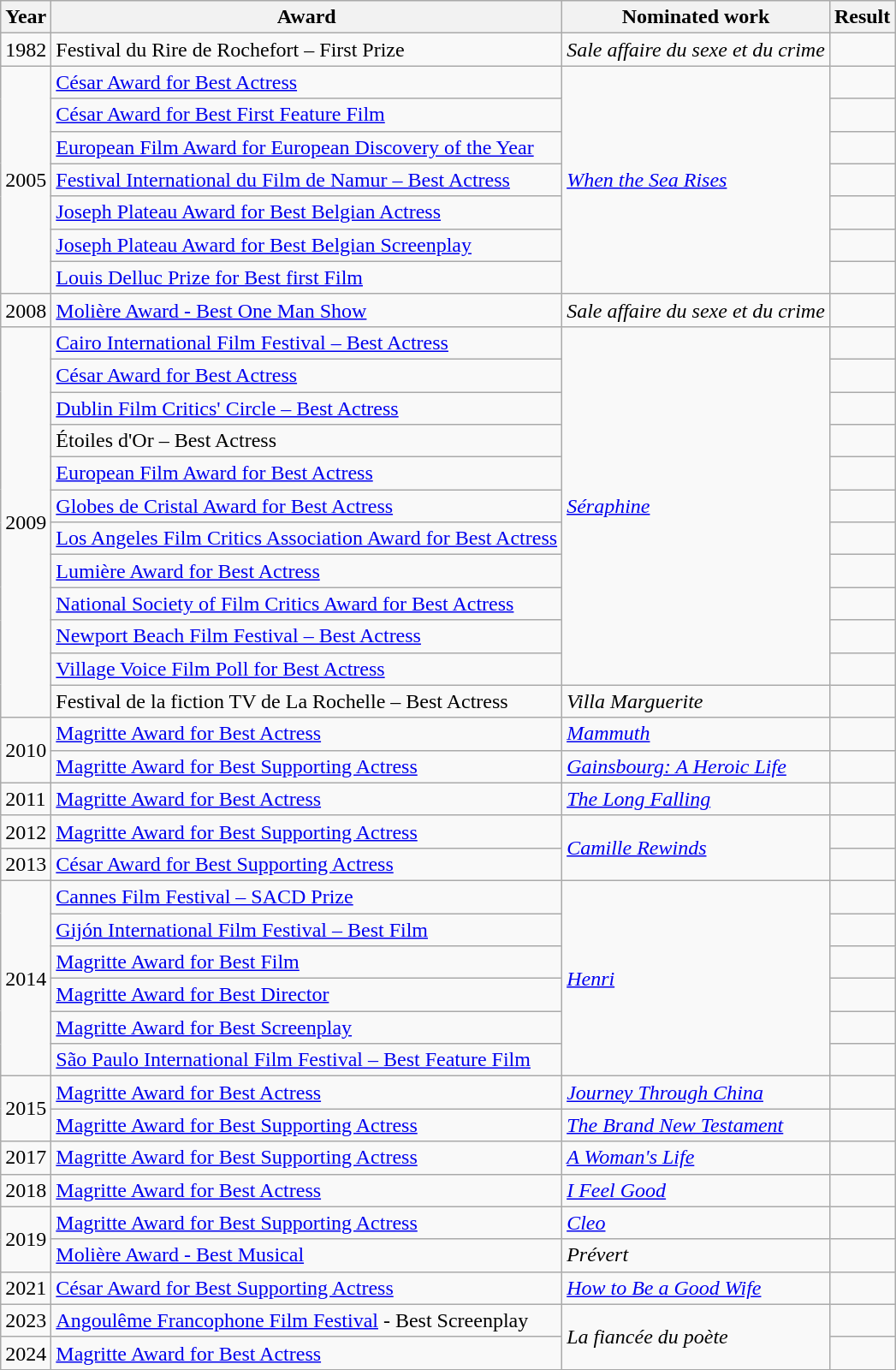<table class = "wikitable">
<tr>
<th>Year</th>
<th>Award</th>
<th>Nominated work</th>
<th>Result</th>
</tr>
<tr>
<td>1982</td>
<td>Festival du Rire de Rochefort – First Prize</td>
<td><em>Sale affaire du sexe et du crime</em></td>
<td></td>
</tr>
<tr>
<td rowspan=7>2005</td>
<td><a href='#'>César Award for Best Actress</a></td>
<td rowspan=7><em><a href='#'>When the Sea Rises</a></em></td>
<td></td>
</tr>
<tr>
<td><a href='#'>César Award for Best First Feature Film</a></td>
<td></td>
</tr>
<tr>
<td><a href='#'>European Film Award for European Discovery of the Year</a></td>
<td></td>
</tr>
<tr>
<td><a href='#'>Festival International du Film de Namur – Best Actress</a></td>
<td></td>
</tr>
<tr>
<td><a href='#'>Joseph Plateau Award for Best Belgian Actress</a></td>
<td></td>
</tr>
<tr>
<td><a href='#'>Joseph Plateau Award for Best Belgian Screenplay</a></td>
<td></td>
</tr>
<tr>
<td><a href='#'>Louis Delluc Prize for Best first Film</a></td>
<td></td>
</tr>
<tr>
<td>2008</td>
<td><a href='#'>Molière Award - Best One Man Show</a></td>
<td><em>Sale affaire du sexe et du crime</em></td>
<td></td>
</tr>
<tr>
<td rowspan=12>2009</td>
<td><a href='#'>Cairo International Film Festival – Best Actress</a></td>
<td rowspan=11><em><a href='#'>Séraphine</a></em></td>
<td></td>
</tr>
<tr>
<td><a href='#'>César Award for Best Actress</a></td>
<td></td>
</tr>
<tr>
<td><a href='#'>Dublin Film Critics' Circle – Best Actress</a></td>
<td></td>
</tr>
<tr>
<td>Étoiles d'Or – Best Actress</td>
<td></td>
</tr>
<tr>
<td><a href='#'>European Film Award for Best Actress</a></td>
<td></td>
</tr>
<tr>
<td><a href='#'>Globes de Cristal Award for Best Actress</a></td>
<td></td>
</tr>
<tr>
<td><a href='#'>Los Angeles Film Critics Association Award for Best Actress</a></td>
<td></td>
</tr>
<tr>
<td><a href='#'>Lumière Award for Best Actress</a></td>
<td></td>
</tr>
<tr>
<td><a href='#'>National Society of Film Critics Award for Best Actress</a></td>
<td></td>
</tr>
<tr>
<td><a href='#'>Newport Beach Film Festival – Best Actress</a></td>
<td></td>
</tr>
<tr>
<td><a href='#'>Village Voice Film Poll for Best Actress</a></td>
<td></td>
</tr>
<tr>
<td>Festival de la fiction TV de La Rochelle – Best Actress</td>
<td><em>Villa Marguerite</em></td>
<td></td>
</tr>
<tr>
<td rowspan=2>2010</td>
<td><a href='#'>Magritte Award for Best Actress</a></td>
<td><em><a href='#'>Mammuth</a></em></td>
<td></td>
</tr>
<tr>
<td><a href='#'>Magritte Award for Best Supporting Actress</a></td>
<td><em><a href='#'>Gainsbourg: A Heroic Life</a></em></td>
<td></td>
</tr>
<tr>
<td>2011</td>
<td><a href='#'>Magritte Award for Best Actress</a></td>
<td><em><a href='#'>The Long Falling</a></em></td>
<td></td>
</tr>
<tr>
<td>2012</td>
<td><a href='#'>Magritte Award for Best Supporting Actress</a></td>
<td rowspan=2><em><a href='#'>Camille Rewinds</a></em></td>
<td></td>
</tr>
<tr>
<td>2013</td>
<td><a href='#'>César Award for Best Supporting Actress</a></td>
<td></td>
</tr>
<tr>
<td rowspan=6>2014</td>
<td><a href='#'>Cannes Film Festival – SACD Prize</a></td>
<td rowspan=6><em><a href='#'>Henri</a></em></td>
<td></td>
</tr>
<tr>
<td><a href='#'>Gijón International Film Festival – Best Film</a></td>
<td></td>
</tr>
<tr>
<td><a href='#'>Magritte Award for Best Film</a></td>
<td></td>
</tr>
<tr>
<td><a href='#'>Magritte Award for Best Director</a></td>
<td></td>
</tr>
<tr>
<td><a href='#'>Magritte Award for Best Screenplay</a></td>
<td></td>
</tr>
<tr>
<td><a href='#'>São Paulo International Film Festival – Best Feature Film</a></td>
<td></td>
</tr>
<tr>
<td rowspan=2>2015</td>
<td><a href='#'>Magritte Award for Best Actress</a></td>
<td><em><a href='#'>Journey Through China</a></em></td>
<td></td>
</tr>
<tr>
<td><a href='#'>Magritte Award for Best Supporting Actress</a></td>
<td><em><a href='#'>The Brand New Testament</a></em></td>
<td></td>
</tr>
<tr>
<td>2017</td>
<td><a href='#'>Magritte Award for Best Supporting Actress</a></td>
<td><em><a href='#'>A Woman's Life</a></em></td>
<td></td>
</tr>
<tr>
<td>2018</td>
<td><a href='#'>Magritte Award for Best Actress</a></td>
<td><em><a href='#'>I Feel Good</a></em></td>
<td></td>
</tr>
<tr>
<td rowspan=2>2019</td>
<td><a href='#'>Magritte Award for Best Supporting Actress</a></td>
<td><em><a href='#'>Cleo</a></em></td>
<td></td>
</tr>
<tr>
<td><a href='#'>Molière Award - Best Musical</a></td>
<td><em>Prévert</em></td>
<td></td>
</tr>
<tr>
<td>2021</td>
<td><a href='#'>César Award for Best Supporting Actress</a></td>
<td><em><a href='#'>How to Be a Good Wife</a></em></td>
<td></td>
</tr>
<tr>
<td>2023</td>
<td><a href='#'>Angoulême Francophone Film Festival</a> - Best Screenplay</td>
<td rowspan=2><em>La fiancée du poète</em></td>
<td></td>
</tr>
<tr>
<td>2024</td>
<td><a href='#'>Magritte Award for Best Actress</a></td>
<td></td>
</tr>
<tr>
</tr>
</table>
